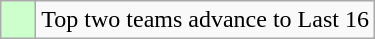<table class="wikitable">
<tr>
<td style="background: #ccffcc;">    </td>
<td>Top two teams advance to Last 16</td>
</tr>
</table>
